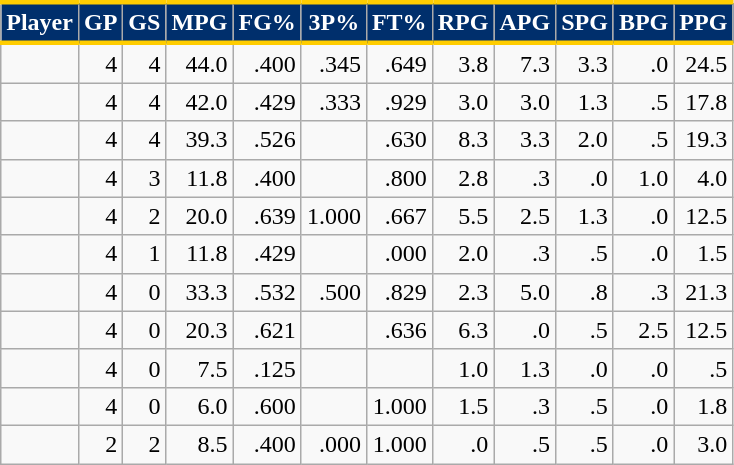<table class="wikitable sortable" style="text-align:right;">
<tr>
<th style="background:#002F6C; color:#FFFFFF; border-top:#FFCD00 3px solid; border-bottom:#FFCD00 3px solid;">Player</th>
<th style="background:#002F6C; color:#FFFFFF; border-top:#FFCD00 3px solid; border-bottom:#FFCD00 3px solid;">GP</th>
<th style="background:#002F6C; color:#FFFFFF; border-top:#FFCD00 3px solid; border-bottom:#FFCD00 3px solid;">GS</th>
<th style="background:#002F6C; color:#FFFFFF; border-top:#FFCD00 3px solid; border-bottom:#FFCD00 3px solid;">MPG</th>
<th style="background:#002F6C; color:#FFFFFF; border-top:#FFCD00 3px solid; border-bottom:#FFCD00 3px solid;">FG%</th>
<th style="background:#002F6C; color:#FFFFFF; border-top:#FFCD00 3px solid; border-bottom:#FFCD00 3px solid;">3P%</th>
<th style="background:#002F6C; color:#FFFFFF; border-top:#FFCD00 3px solid; border-bottom:#FFCD00 3px solid;">FT%</th>
<th style="background:#002F6C; color:#FFFFFF; border-top:#FFCD00 3px solid; border-bottom:#FFCD00 3px solid;">RPG</th>
<th style="background:#002F6C; color:#FFFFFF; border-top:#FFCD00 3px solid; border-bottom:#FFCD00 3px solid;">APG</th>
<th style="background:#002F6C; color:#FFFFFF; border-top:#FFCD00 3px solid; border-bottom:#FFCD00 3px solid;">SPG</th>
<th style="background:#002F6C; color:#FFFFFF; border-top:#FFCD00 3px solid; border-bottom:#FFCD00 3px solid;">BPG</th>
<th style="background:#002F6C; color:#FFFFFF; border-top:#FFCD00 3px solid; border-bottom:#FFCD00 3px solid;">PPG</th>
</tr>
<tr>
<td style="text-align:left;"></td>
<td>4</td>
<td>4</td>
<td>44.0</td>
<td>.400</td>
<td>.345</td>
<td>.649</td>
<td>3.8</td>
<td>7.3</td>
<td>3.3</td>
<td>.0</td>
<td>24.5</td>
</tr>
<tr>
<td style="text-align:left;"></td>
<td>4</td>
<td>4</td>
<td>42.0</td>
<td>.429</td>
<td>.333</td>
<td>.929</td>
<td>3.0</td>
<td>3.0</td>
<td>1.3</td>
<td>.5</td>
<td>17.8</td>
</tr>
<tr>
<td style="text-align:left;"></td>
<td>4</td>
<td>4</td>
<td>39.3</td>
<td>.526</td>
<td></td>
<td>.630</td>
<td>8.3</td>
<td>3.3</td>
<td>2.0</td>
<td>.5</td>
<td>19.3</td>
</tr>
<tr>
<td style="text-align:left;"></td>
<td>4</td>
<td>3</td>
<td>11.8</td>
<td>.400</td>
<td></td>
<td>.800</td>
<td>2.8</td>
<td>.3</td>
<td>.0</td>
<td>1.0</td>
<td>4.0</td>
</tr>
<tr>
<td style="text-align:left;"></td>
<td>4</td>
<td>2</td>
<td>20.0</td>
<td>.639</td>
<td>1.000</td>
<td>.667</td>
<td>5.5</td>
<td>2.5</td>
<td>1.3</td>
<td>.0</td>
<td>12.5</td>
</tr>
<tr>
<td style="text-align:left;"></td>
<td>4</td>
<td>1</td>
<td>11.8</td>
<td>.429</td>
<td></td>
<td>.000</td>
<td>2.0</td>
<td>.3</td>
<td>.5</td>
<td>.0</td>
<td>1.5</td>
</tr>
<tr>
<td style="text-align:left;"></td>
<td>4</td>
<td>0</td>
<td>33.3</td>
<td>.532</td>
<td>.500</td>
<td>.829</td>
<td>2.3</td>
<td>5.0</td>
<td>.8</td>
<td>.3</td>
<td>21.3</td>
</tr>
<tr>
<td style="text-align:left;"></td>
<td>4</td>
<td>0</td>
<td>20.3</td>
<td>.621</td>
<td></td>
<td>.636</td>
<td>6.3</td>
<td>.0</td>
<td>.5</td>
<td>2.5</td>
<td>12.5</td>
</tr>
<tr>
<td style="text-align:left;"></td>
<td>4</td>
<td>0</td>
<td>7.5</td>
<td>.125</td>
<td></td>
<td></td>
<td>1.0</td>
<td>1.3</td>
<td>.0</td>
<td>.0</td>
<td>.5</td>
</tr>
<tr>
<td style="text-align:left;"></td>
<td>4</td>
<td>0</td>
<td>6.0</td>
<td>.600</td>
<td></td>
<td>1.000</td>
<td>1.5</td>
<td>.3</td>
<td>.5</td>
<td>.0</td>
<td>1.8</td>
</tr>
<tr>
<td style="text-align:left;"></td>
<td>2</td>
<td>2</td>
<td>8.5</td>
<td>.400</td>
<td>.000</td>
<td>1.000</td>
<td>.0</td>
<td>.5</td>
<td>.5</td>
<td>.0</td>
<td>3.0</td>
</tr>
</table>
